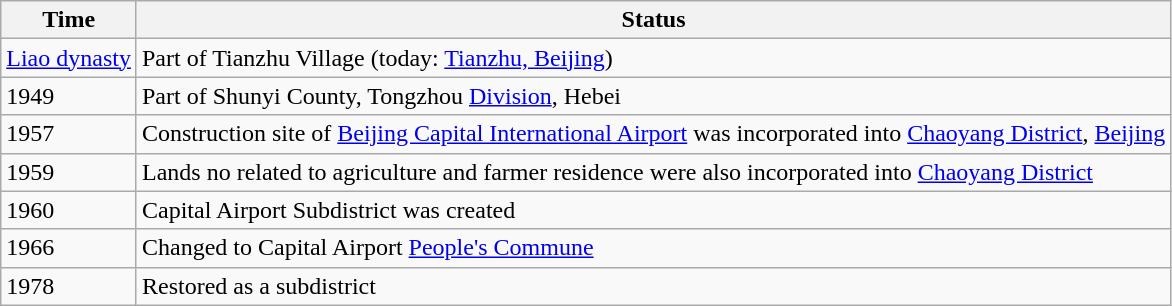<table class="wikitable">
<tr>
<th>Time</th>
<th>Status</th>
</tr>
<tr>
<td><a href='#'>Liao dynasty</a></td>
<td>Part of Tianzhu Village (today: <a href='#'>Tianzhu, Beijing</a>)</td>
</tr>
<tr>
<td>1949</td>
<td>Part of Shunyi County, Tongzhou <a href='#'>Division</a>, Hebei</td>
</tr>
<tr>
<td>1957</td>
<td>Construction site of <a href='#'>Beijing Capital International Airport</a> was incorporated into <a href='#'>Chaoyang District</a>, <a href='#'>Beijing</a></td>
</tr>
<tr>
<td>1959</td>
<td>Lands no related to agriculture and farmer residence were also incorporated into <a href='#'>Chaoyang District</a></td>
</tr>
<tr>
<td>1960</td>
<td>Capital Airport Subdistrict was created</td>
</tr>
<tr>
<td>1966</td>
<td>Changed to Capital Airport <a href='#'>People's Commune</a></td>
</tr>
<tr>
<td>1978</td>
<td>Restored as a subdistrict</td>
</tr>
</table>
